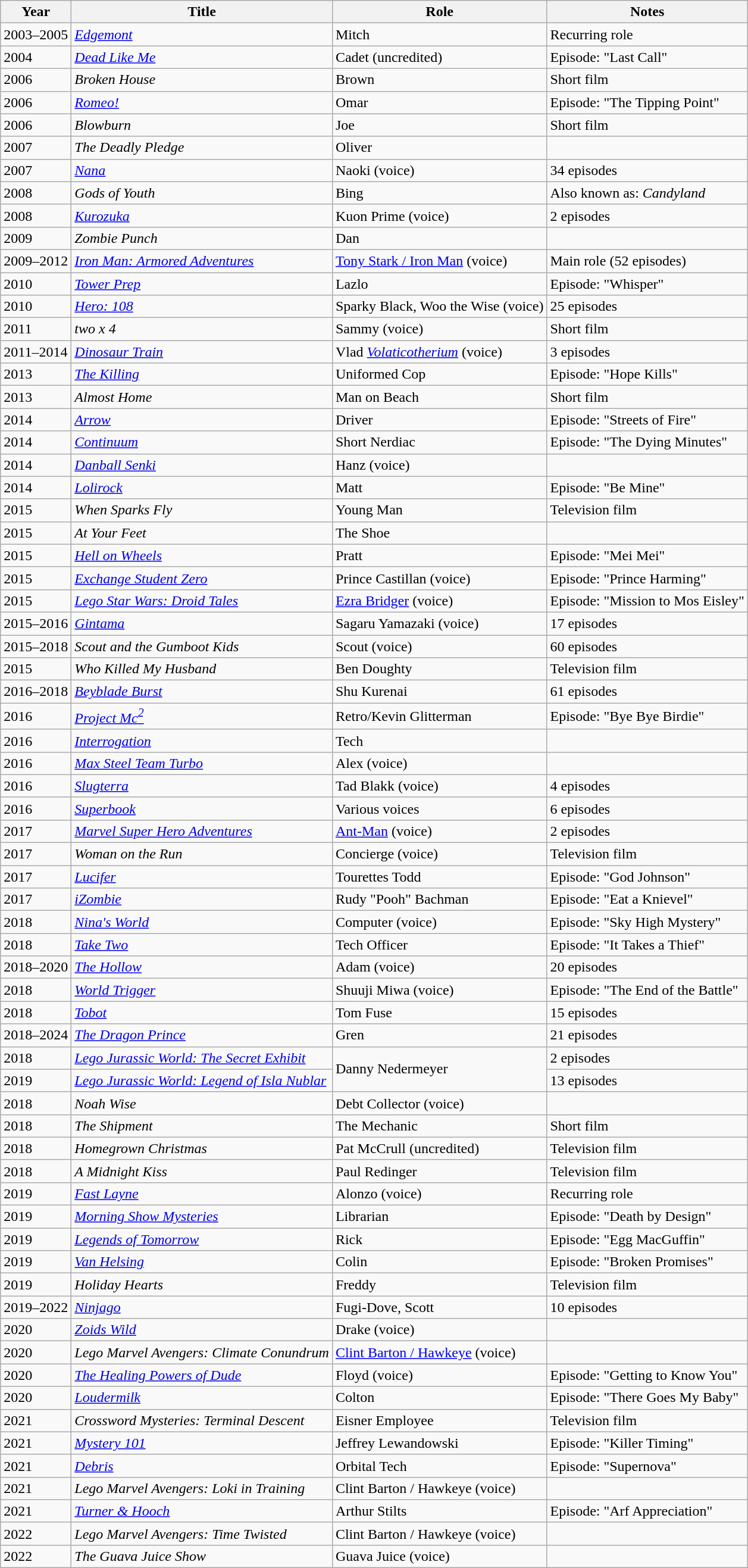<table class="wikitable">
<tr>
<th>Year</th>
<th>Title</th>
<th>Role</th>
<th>Notes</th>
</tr>
<tr>
<td>2003–2005</td>
<td><em><a href='#'>Edgemont</a></em></td>
<td>Mitch</td>
<td>Recurring role</td>
</tr>
<tr>
<td>2004</td>
<td><em><a href='#'>Dead Like Me</a></em></td>
<td>Cadet (uncredited)</td>
<td>Episode: "Last Call"</td>
</tr>
<tr>
<td>2006</td>
<td><em>Broken House</em></td>
<td>Brown</td>
<td>Short film</td>
</tr>
<tr>
<td>2006</td>
<td><em><a href='#'>Romeo!</a></em></td>
<td>Omar</td>
<td>Episode: "The Tipping Point"</td>
</tr>
<tr>
<td>2006</td>
<td><em>Blowburn</em></td>
<td>Joe</td>
<td>Short film</td>
</tr>
<tr>
<td>2007</td>
<td><em>The Deadly Pledge</em></td>
<td>Oliver</td>
<td></td>
</tr>
<tr>
<td>2007</td>
<td><a href='#'><em>Nana</em></a></td>
<td>Naoki (voice)</td>
<td>34 episodes</td>
</tr>
<tr>
<td>2008</td>
<td><em>Gods of Youth</em></td>
<td>Bing</td>
<td>Also known as: <em>Candyland</em></td>
</tr>
<tr>
<td>2008</td>
<td><em><a href='#'>Kurozuka</a></em></td>
<td>Kuon Prime (voice)</td>
<td>2 episodes</td>
</tr>
<tr>
<td>2009</td>
<td><em>Zombie Punch</em></td>
<td>Dan</td>
<td></td>
</tr>
<tr>
<td>2009–2012</td>
<td><em><a href='#'>Iron Man: Armored Adventures</a></em></td>
<td><a href='#'>Tony Stark / Iron Man</a> (voice)</td>
<td>Main role (52 episodes)</td>
</tr>
<tr>
<td>2010</td>
<td><em><a href='#'>Tower Prep</a></em></td>
<td>Lazlo</td>
<td>Episode: "Whisper"</td>
</tr>
<tr>
<td>2010</td>
<td><em><a href='#'>Hero: 108</a></em></td>
<td>Sparky Black, Woo the Wise (voice)</td>
<td>25 episodes</td>
</tr>
<tr>
<td>2011</td>
<td><em>two x 4</em></td>
<td>Sammy (voice)</td>
<td>Short film</td>
</tr>
<tr>
<td>2011–2014</td>
<td><em><a href='#'>Dinosaur Train</a></em></td>
<td>Vlad <em><a href='#'>Volaticotherium</a></em> (voice)</td>
<td>3 episodes</td>
</tr>
<tr>
<td>2013</td>
<td><em><a href='#'>The Killing</a></em></td>
<td>Uniformed Cop</td>
<td>Episode: "Hope Kills"</td>
</tr>
<tr>
<td>2013</td>
<td><em>Almost Home</em></td>
<td>Man on Beach</td>
<td>Short film</td>
</tr>
<tr>
<td>2014</td>
<td><em><a href='#'>Arrow</a></em></td>
<td>Driver</td>
<td>Episode: "Streets of Fire"</td>
</tr>
<tr>
<td>2014</td>
<td><em><a href='#'>Continuum</a></em></td>
<td>Short Nerdiac</td>
<td>Episode: "The Dying Minutes"</td>
</tr>
<tr>
<td>2014</td>
<td><em><a href='#'>Danball Senki</a></em></td>
<td>Hanz (voice)</td>
<td></td>
</tr>
<tr>
<td>2014</td>
<td><em><a href='#'>Lolirock</a></em></td>
<td>Matt</td>
<td>Episode: "Be Mine"</td>
</tr>
<tr>
<td>2015</td>
<td><em>When Sparks Fly</em></td>
<td>Young Man</td>
<td>Television film</td>
</tr>
<tr>
<td>2015</td>
<td><em>At Your Feet</em></td>
<td>The Shoe</td>
<td></td>
</tr>
<tr>
<td>2015</td>
<td><em><a href='#'>Hell on Wheels</a></em></td>
<td>Pratt</td>
<td>Episode: "Mei Mei"</td>
</tr>
<tr>
<td>2015</td>
<td><em><a href='#'>Exchange Student Zero</a></em></td>
<td>Prince Castillan (voice)</td>
<td>Episode: "Prince Harming"</td>
</tr>
<tr>
<td>2015</td>
<td><em><a href='#'>Lego Star Wars: Droid Tales</a></em></td>
<td><a href='#'>Ezra Bridger</a> (voice)</td>
<td>Episode: "Mission to Mos Eisley"</td>
</tr>
<tr>
<td>2015–2016</td>
<td><em><a href='#'>Gintama</a></em></td>
<td>Sagaru Yamazaki (voice)</td>
<td>17 episodes</td>
</tr>
<tr>
<td>2015–2018</td>
<td><em>Scout and the Gumboot Kids</em></td>
<td>Scout (voice)</td>
<td>60 episodes</td>
</tr>
<tr>
<td>2015</td>
<td><em>Who Killed My Husband</em></td>
<td>Ben Doughty</td>
<td>Television film</td>
</tr>
<tr>
<td>2016–2018</td>
<td><em><a href='#'>Beyblade Burst</a></em></td>
<td>Shu Kurenai</td>
<td>61 episodes</td>
</tr>
<tr>
<td>2016</td>
<td><em><a href='#'>Project Mc<sup>2</sup></a></em></td>
<td>Retro/Kevin Glitterman</td>
<td>Episode: "Bye Bye Birdie"</td>
</tr>
<tr>
<td>2016</td>
<td><em><a href='#'>Interrogation</a></em></td>
<td>Tech</td>
<td></td>
</tr>
<tr>
<td>2016</td>
<td><em><a href='#'>Max Steel Team Turbo</a></em></td>
<td>Alex (voice)</td>
<td></td>
</tr>
<tr>
<td>2016</td>
<td><em><a href='#'>Slugterra</a></em></td>
<td>Tad Blakk (voice)</td>
<td>4 episodes</td>
</tr>
<tr>
<td>2016</td>
<td><em><a href='#'>Superbook</a></em></td>
<td>Various voices</td>
<td>6 episodes</td>
</tr>
<tr>
<td>2017</td>
<td><em><a href='#'>Marvel Super Hero Adventures</a></em></td>
<td><a href='#'>Ant-Man</a> (voice)</td>
<td>2 episodes</td>
</tr>
<tr>
<td>2017</td>
<td><em>Woman on the Run</em></td>
<td>Concierge (voice)</td>
<td>Television film</td>
</tr>
<tr>
<td>2017</td>
<td><em><a href='#'>Lucifer</a></em></td>
<td>Tourettes Todd</td>
<td>Episode: "God Johnson"</td>
</tr>
<tr>
<td>2017</td>
<td><em><a href='#'>iZombie</a></em></td>
<td>Rudy "Pooh" Bachman</td>
<td>Episode: "Eat a Knievel"</td>
</tr>
<tr>
<td>2018</td>
<td><em><a href='#'>Nina's World</a></em></td>
<td>Computer (voice)</td>
<td>Episode: "Sky High Mystery"</td>
</tr>
<tr>
<td>2018</td>
<td><em><a href='#'>Take Two</a></em></td>
<td>Tech Officer</td>
<td>Episode: "It Takes a Thief"</td>
</tr>
<tr>
<td>2018–2020</td>
<td><em><a href='#'>The Hollow</a></em></td>
<td>Adam (voice)</td>
<td>20 episodes</td>
</tr>
<tr>
<td>2018</td>
<td><em><a href='#'>World Trigger</a></em></td>
<td>Shuuji Miwa (voice)</td>
<td>Episode: "The End of the Battle"</td>
</tr>
<tr>
<td>2018</td>
<td><em><a href='#'>Tobot</a></em></td>
<td>Tom Fuse</td>
<td>15 episodes</td>
</tr>
<tr>
<td>2018–2024</td>
<td><em><a href='#'>The Dragon Prince</a></em></td>
<td>Gren</td>
<td>21 episodes</td>
</tr>
<tr>
<td>2018</td>
<td><em><a href='#'>Lego Jurassic World: The Secret Exhibit</a></em></td>
<td rowspan="2">Danny Nedermeyer</td>
<td>2 episodes</td>
</tr>
<tr>
<td>2019</td>
<td><em><a href='#'>Lego Jurassic World: Legend of Isla Nublar</a></em></td>
<td>13 episodes</td>
</tr>
<tr>
<td>2018</td>
<td><em>Noah Wise</em></td>
<td>Debt Collector (voice)</td>
<td></td>
</tr>
<tr>
<td>2018</td>
<td><em>The Shipment</em></td>
<td>The Mechanic</td>
<td>Short film</td>
</tr>
<tr>
<td>2018</td>
<td><em>Homegrown Christmas</em></td>
<td>Pat McCrull (uncredited)</td>
<td>Television film</td>
</tr>
<tr>
<td>2018</td>
<td><em>A Midnight Kiss</em></td>
<td>Paul Redinger</td>
<td>Television film</td>
</tr>
<tr>
<td>2019</td>
<td><em><a href='#'>Fast Layne</a></em></td>
<td>Alonzo (voice)</td>
<td>Recurring role</td>
</tr>
<tr>
<td>2019</td>
<td><em><a href='#'>Morning Show Mysteries</a></em></td>
<td>Librarian</td>
<td>Episode: "Death by Design"</td>
</tr>
<tr>
<td>2019</td>
<td><em><a href='#'>Legends of Tomorrow</a></em></td>
<td>Rick</td>
<td>Episode: "Egg MacGuffin"</td>
</tr>
<tr>
<td>2019</td>
<td><em><a href='#'>Van Helsing</a></em></td>
<td>Colin</td>
<td>Episode: "Broken Promises"</td>
</tr>
<tr>
<td>2019</td>
<td><em>Holiday Hearts</em></td>
<td>Freddy</td>
<td>Television film</td>
</tr>
<tr>
<td>2019–2022</td>
<td><em><a href='#'>Ninjago</a></em></td>
<td>Fugi-Dove, Scott</td>
<td>10 episodes</td>
</tr>
<tr>
<td>2020</td>
<td><em><a href='#'>Zoids Wild</a></em></td>
<td>Drake (voice)</td>
<td></td>
</tr>
<tr>
<td>2020</td>
<td><em>Lego Marvel Avengers: Climate Conundrum</em></td>
<td><a href='#'>Clint Barton / Hawkeye</a> (voice)</td>
<td></td>
</tr>
<tr>
<td>2020</td>
<td><em><a href='#'>The Healing Powers of Dude</a></em></td>
<td>Floyd (voice)</td>
<td>Episode: "Getting to Know You"</td>
</tr>
<tr>
<td>2020</td>
<td><em><a href='#'>Loudermilk</a></em></td>
<td>Colton</td>
<td>Episode: "There Goes My Baby"</td>
</tr>
<tr>
<td>2021</td>
<td><em>Crossword Mysteries: Terminal Descent</em></td>
<td>Eisner Employee</td>
<td>Television film</td>
</tr>
<tr>
<td>2021</td>
<td><em><a href='#'>Mystery 101</a></em></td>
<td>Jeffrey Lewandowski</td>
<td>Episode: "Killer Timing"</td>
</tr>
<tr>
<td>2021</td>
<td><em><a href='#'>Debris</a></em></td>
<td>Orbital Tech</td>
<td>Episode: "Supernova"</td>
</tr>
<tr>
<td>2021</td>
<td><em>Lego Marvel Avengers: Loki in Training</em></td>
<td>Clint Barton / Hawkeye (voice)</td>
<td></td>
</tr>
<tr>
<td>2021</td>
<td><em><a href='#'>Turner & Hooch</a></em></td>
<td>Arthur Stilts</td>
<td>Episode: "Arf Appreciation"</td>
</tr>
<tr>
<td>2022</td>
<td><em>Lego Marvel Avengers: Time Twisted</em></td>
<td>Clint Barton / Hawkeye (voice)</td>
<td></td>
</tr>
<tr>
<td>2022</td>
<td><em>The Guava Juice Show</em></td>
<td>Guava Juice (voice)</td>
<td></td>
</tr>
</table>
